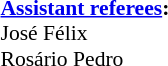<table width=50% style="font-size: 90%">
<tr>
<td><br><strong><a href='#'>Assistant referees</a>:</strong>
<br>José Félix
<br>Rosário Pedro</td>
</tr>
</table>
